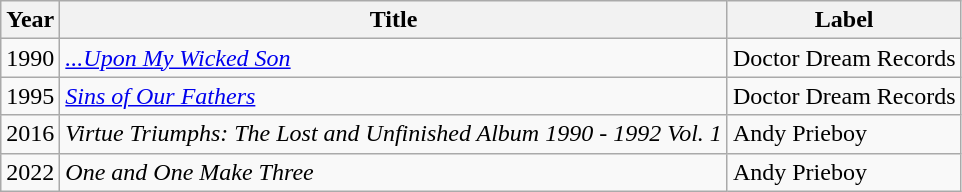<table class="wikitable sortable">
<tr>
<th>Year</th>
<th>Title</th>
<th>Label</th>
</tr>
<tr>
<td>1990</td>
<td><em><a href='#'>...Upon My Wicked Son</a></em></td>
<td>Doctor Dream Records</td>
</tr>
<tr>
<td>1995</td>
<td><em><a href='#'>Sins of Our Fathers</a></em></td>
<td>Doctor Dream Records</td>
</tr>
<tr>
<td>2016</td>
<td><em>Virtue Triumphs: The Lost and Unfinished Album 1990 - 1992 Vol. 1</em></td>
<td>Andy Prieboy</td>
</tr>
<tr>
<td>2022</td>
<td><em>One and One Make Three</em></td>
<td>Andy Prieboy</td>
</tr>
</table>
